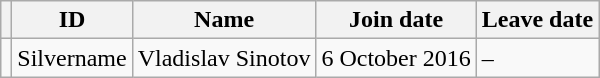<table class="wikitable">
<tr>
<th></th>
<th>ID</th>
<th>Name</th>
<th>Join date</th>
<th>Leave date</th>
</tr>
<tr>
<td></td>
<td>Silvername</td>
<td>Vladislav Sinotov</td>
<td>6 October 2016</td>
<td>–</td>
</tr>
</table>
